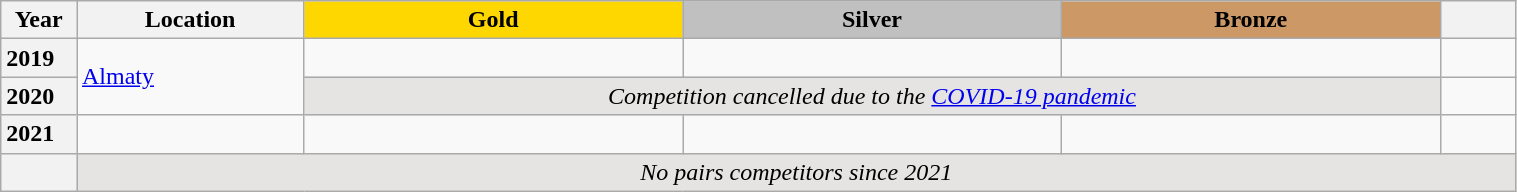<table class="wikitable unsortable" style="text-align:left; width:80%">
<tr>
<th scope="col" style="text-align:center; width:5%">Year</th>
<th scope="col" style="text-align:center; width:15%">Location</th>
<th scope="col" style="text-align:center; width:25%; background:gold">Gold</th>
<th scope="col" style="text-align:center; width:25%; background:silver">Silver</th>
<th scope="col" style="text-align:center; width:25%; background:#c96">Bronze</th>
<th scope="col" style="text-align:center; width:5%"></th>
</tr>
<tr>
<th scope="row" style="text-align:left">2019</th>
<td rowspan="2"><a href='#'>Almaty</a></td>
<td></td>
<td></td>
<td></td>
<td></td>
</tr>
<tr>
<th scope="row" style="text-align:left">2020</th>
<td colspan="3" bgcolor="e5e4e2" align="center"><em>Competition cancelled due to the <a href='#'>COVID-19 pandemic</a></em></td>
<td></td>
</tr>
<tr>
<th scope="row" style="text-align:left">2021</th>
<td></td>
<td></td>
<td></td>
<td></td>
<td></td>
</tr>
<tr>
<th scope="row" style="text-align:left"></th>
<td colspan="5" bgcolor="e5e4e2" align="center"><em>No pairs competitors since 2021</em></td>
</tr>
</table>
